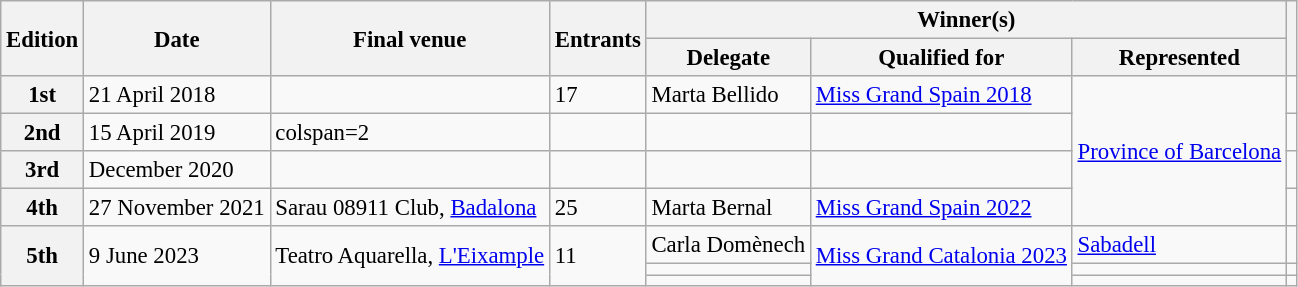<table class="wikitable defaultcenter col2left col3left col5left" style="font-size:95%;">
<tr>
<th rowspan=2>Edition</th>
<th rowspan=2>Date</th>
<th rowspan=2>Final venue</th>
<th rowspan=2>Entrants</th>
<th colspan=3>Winner(s)</th>
<th rowspan=2></th>
</tr>
<tr>
<th>Delegate</th>
<th>Qualified for</th>
<th>Represented</th>
</tr>
<tr>
<th>1st</th>
<td>21 April 2018</td>
<td></td>
<td>17</td>
<td>Marta Bellido</td>
<td><a href='#'>Miss Grand Spain 2018</a></td>
<td rowspan=4><a href='#'>Province of Barcelona</a></td>
<td></td>
</tr>
<tr>
<th>2nd</th>
<td>15 April 2019</td>
<td>colspan=2 </td>
<td></td>
<td></td>
<td></td>
</tr>
<tr>
<th>3rd</th>
<td>December 2020</td>
<td></td>
<td></td>
<td></td>
<td></td>
<td></td>
</tr>
<tr>
<th>4th</th>
<td>27 November 2021</td>
<td>Sarau 08911 Club, <a href='#'>Badalona</a></td>
<td>25</td>
<td>Marta Bernal</td>
<td><a href='#'>Miss Grand Spain 2022</a></td>
<td></td>
</tr>
<tr>
<th rowspan=3>5th</th>
<td rowspan=3>9 June 2023</td>
<td rowspan=4>Teatro Aquarella, <a href='#'>L'Eixample</a></td>
<td rowspan=3>11</td>
<td>Carla Domènech</td>
<td rowspan=3><a href='#'>Miss Grand Catalonia 2023</a></td>
<td><a href='#'>Sabadell</a></td>
<td></td>
</tr>
<tr>
<td></td>
<td></td>
<td></td>
</tr>
<tr>
<td></td>
<td></td>
<td></td>
</tr>
</table>
